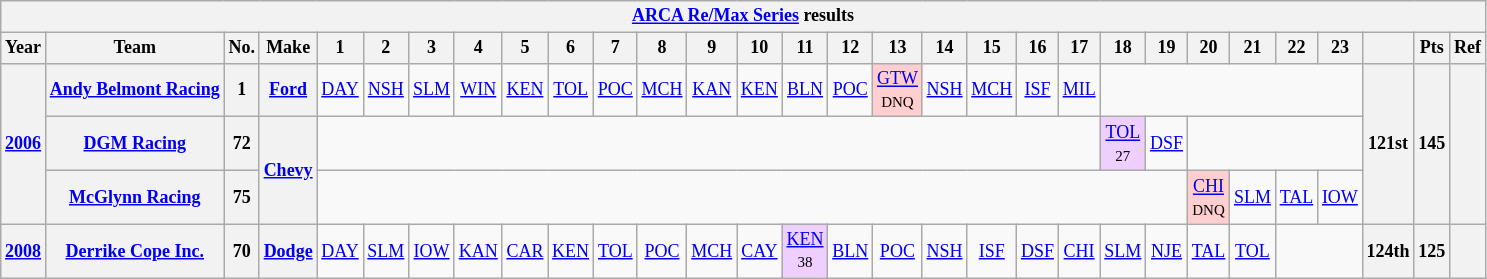<table class="wikitable" style="text-align:center; font-size:75%">
<tr>
<th colspan=45><a href='#'>ARCA Re/Max Series</a> results</th>
</tr>
<tr>
<th>Year</th>
<th>Team</th>
<th>No.</th>
<th>Make</th>
<th>1</th>
<th>2</th>
<th>3</th>
<th>4</th>
<th>5</th>
<th>6</th>
<th>7</th>
<th>8</th>
<th>9</th>
<th>10</th>
<th>11</th>
<th>12</th>
<th>13</th>
<th>14</th>
<th>15</th>
<th>16</th>
<th>17</th>
<th>18</th>
<th>19</th>
<th>20</th>
<th>21</th>
<th>22</th>
<th>23</th>
<th></th>
<th>Pts</th>
<th>Ref</th>
</tr>
<tr>
<th rowspan=3><a href='#'>2006</a></th>
<th><a href='#'>Andy Belmont Racing</a></th>
<th>1</th>
<th><a href='#'>Ford</a></th>
<td><a href='#'>DAY</a></td>
<td><a href='#'>NSH</a></td>
<td><a href='#'>SLM</a></td>
<td><a href='#'>WIN</a></td>
<td><a href='#'>KEN</a></td>
<td><a href='#'>TOL</a></td>
<td><a href='#'>POC</a></td>
<td><a href='#'>MCH</a></td>
<td><a href='#'>KAN</a></td>
<td><a href='#'>KEN</a></td>
<td><a href='#'>BLN</a></td>
<td><a href='#'>POC</a></td>
<td style="background:#FFCFCF;"><a href='#'>GTW</a><br><small>DNQ</small></td>
<td><a href='#'>NSH</a></td>
<td><a href='#'>MCH</a></td>
<td><a href='#'>ISF</a></td>
<td><a href='#'>MIL</a></td>
<td colspan=6></td>
<th rowspan=3>121st</th>
<th rowspan=3>145</th>
<th rowspan=3></th>
</tr>
<tr>
<th><a href='#'>DGM Racing</a></th>
<th>72</th>
<th rowspan=2><a href='#'>Chevy</a></th>
<td colspan=17></td>
<td style="background:#EFCFFF;"><a href='#'>TOL</a><br><small>27</small></td>
<td><a href='#'>DSF</a></td>
<td colspan=4></td>
</tr>
<tr>
<th><a href='#'>McGlynn Racing</a></th>
<th>75</th>
<td colspan=19></td>
<td style="background:#FFCFCF;"><a href='#'>CHI</a><br><small>DNQ</small></td>
<td><a href='#'>SLM</a></td>
<td><a href='#'>TAL</a></td>
<td><a href='#'>IOW</a></td>
</tr>
<tr>
<th><a href='#'>2008</a></th>
<th><a href='#'>Derrike Cope Inc.</a></th>
<th>70</th>
<th><a href='#'>Dodge</a></th>
<td><a href='#'>DAY</a></td>
<td><a href='#'>SLM</a></td>
<td><a href='#'>IOW</a></td>
<td><a href='#'>KAN</a></td>
<td><a href='#'>CAR</a></td>
<td><a href='#'>KEN</a></td>
<td><a href='#'>TOL</a></td>
<td><a href='#'>POC</a></td>
<td><a href='#'>MCH</a></td>
<td><a href='#'>CAY</a></td>
<td style="background:#EFCFFF;"><a href='#'>KEN</a><br><small>38</small></td>
<td><a href='#'>BLN</a></td>
<td><a href='#'>POC</a></td>
<td><a href='#'>NSH</a></td>
<td><a href='#'>ISF</a></td>
<td><a href='#'>DSF</a></td>
<td><a href='#'>CHI</a></td>
<td><a href='#'>SLM</a></td>
<td><a href='#'>NJE</a></td>
<td><a href='#'>TAL</a></td>
<td><a href='#'>TOL</a></td>
<td colspan=2></td>
<th>124th</th>
<th>125</th>
<th></th>
</tr>
</table>
